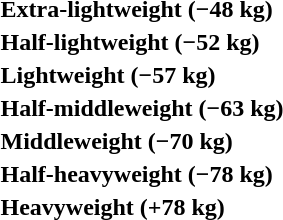<table>
<tr>
<th rowspan=2 style="text-align:left;">Extra-lightweight (−48 kg)</th>
<td rowspan=2></td>
<td rowspan=2></td>
<td></td>
</tr>
<tr>
<td></td>
</tr>
<tr>
<th rowspan=2 style="text-align:left;">Half-lightweight (−52 kg)</th>
<td rowspan=2></td>
<td rowspan=2></td>
<td></td>
</tr>
<tr>
<td></td>
</tr>
<tr>
<th rowspan=2 style="text-align:left;">Lightweight (−57 kg)</th>
<td rowspan=2></td>
<td rowspan=2></td>
<td></td>
</tr>
<tr>
<td></td>
</tr>
<tr>
<th rowspan=2 style="text-align:left;">Half-middleweight (−63 kg)</th>
<td rowspan=2></td>
<td rowspan=2></td>
<td></td>
</tr>
<tr>
<td></td>
</tr>
<tr>
<th rowspan=2 style="text-align:left;">Middleweight (−70 kg)</th>
<td rowspan=2></td>
<td rowspan=2></td>
<td></td>
</tr>
<tr>
<td></td>
</tr>
<tr>
<th rowspan=2 style="text-align:left;">Half-heavyweight (−78 kg)</th>
<td rowspan=2></td>
<td rowspan=2></td>
<td></td>
</tr>
<tr>
<td></td>
</tr>
<tr>
<th rowspan=2 style="text-align:left;">Heavyweight (+78 kg)</th>
<td rowspan=2></td>
<td rowspan=2></td>
<td></td>
</tr>
<tr>
<td></td>
</tr>
</table>
